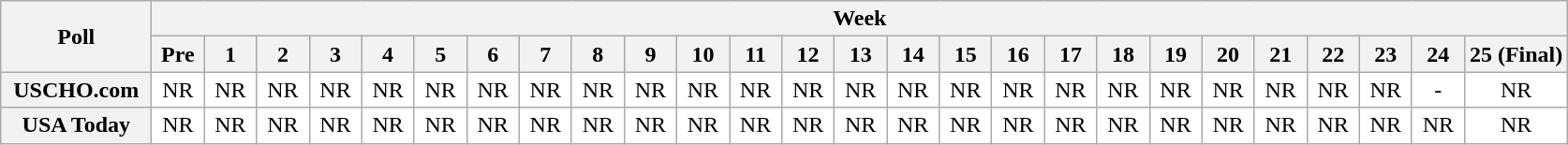<table class="wikitable" style="white-space:nowrap;">
<tr>
<th scope="col" width="100" rowspan="2">Poll</th>
<th colspan="26">Week</th>
</tr>
<tr>
<th scope="col" width="30">Pre</th>
<th scope="col" width="30">1</th>
<th scope="col" width="30">2</th>
<th scope="col" width="30">3</th>
<th scope="col" width="30">4</th>
<th scope="col" width="30">5</th>
<th scope="col" width="30">6</th>
<th scope="col" width="30">7</th>
<th scope="col" width="30">8</th>
<th scope="col" width="30">9</th>
<th scope="col" width="30">10</th>
<th scope="col" width="30">11</th>
<th scope="col" width="30">12</th>
<th scope="col" width="30">13</th>
<th scope="col" width="30">14</th>
<th scope="col" width="30">15</th>
<th scope="col" width="30">16</th>
<th scope="col" width="30">17</th>
<th scope="col" width="30">18</th>
<th scope="col" width="30">19</th>
<th scope="col" width="30">20</th>
<th scope="col" width="30">21</th>
<th scope="col" width="30">22</th>
<th scope="col" width="30">23</th>
<th scope="col" width="30">24</th>
<th scope="col" width="30">25 (Final)</th>
</tr>
<tr style="text-align:center;">
<th>USCHO.com</th>
<td bgcolor=FFFFFF>NR</td>
<td bgcolor=FFFFFF>NR</td>
<td bgcolor=FFFFFF>NR</td>
<td bgcolor=FFFFFF>NR</td>
<td bgcolor=FFFFFF>NR</td>
<td bgcolor=FFFFFF>NR</td>
<td bgcolor=FFFFFF>NR</td>
<td bgcolor=FFFFFF>NR</td>
<td bgcolor=FFFFFF>NR</td>
<td bgcolor=FFFFFF>NR</td>
<td bgcolor=FFFFFF>NR</td>
<td bgcolor=FFFFFF>NR</td>
<td bgcolor=FFFFFF>NR</td>
<td bgcolor=FFFFFF>NR</td>
<td bgcolor=FFFFFF>NR</td>
<td bgcolor=FFFFFF>NR</td>
<td bgcolor=FFFFFF>NR</td>
<td bgcolor=FFFFFF>NR</td>
<td bgcolor=FFFFFF>NR</td>
<td bgcolor=FFFFFF>NR</td>
<td bgcolor=FFFFFF>NR</td>
<td bgcolor=FFFFFF>NR</td>
<td bgcolor=FFFFFF>NR</td>
<td bgcolor=FFFFFF>NR</td>
<td bgcolor=FFFFFF>-</td>
<td bgcolor=FFFFFF>NR</td>
</tr>
<tr style="text-align:center;">
<th>USA Today</th>
<td bgcolor=FFFFFF>NR</td>
<td bgcolor=FFFFFF>NR</td>
<td bgcolor=FFFFFF>NR</td>
<td bgcolor=FFFFFF>NR</td>
<td bgcolor=FFFFFF>NR</td>
<td bgcolor=FFFFFF>NR</td>
<td bgcolor=FFFFFF>NR</td>
<td bgcolor=FFFFFF>NR</td>
<td bgcolor=FFFFFF>NR</td>
<td bgcolor=FFFFFF>NR</td>
<td bgcolor=FFFFFF>NR</td>
<td bgcolor=FFFFFF>NR</td>
<td bgcolor=FFFFFF>NR</td>
<td bgcolor=FFFFFF>NR</td>
<td bgcolor=FFFFFF>NR</td>
<td bgcolor=FFFFFF>NR</td>
<td bgcolor=FFFFFF>NR</td>
<td bgcolor=FFFFFF>NR</td>
<td bgcolor=FFFFFF>NR</td>
<td bgcolor=FFFFFF>NR</td>
<td bgcolor=FFFFFF>NR</td>
<td bgcolor=FFFFFF>NR</td>
<td bgcolor=FFFFFF>NR</td>
<td bgcolor=FFFFFF>NR</td>
<td bgcolor=FFFFFF>NR</td>
<td bgcolor=FFFFFF>NR</td>
</tr>
</table>
